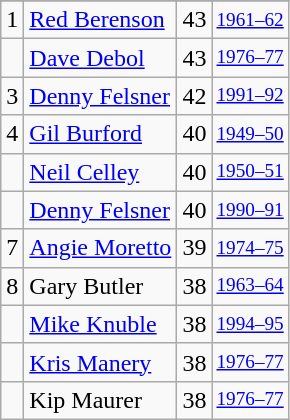<table class="wikitable">
<tr>
</tr>
<tr>
<td>1</td>
<td><a href='#'>Red Berenson</a></td>
<td>43</td>
<td style="font-size:80%;"><a href='#'>1961–62</a></td>
</tr>
<tr>
<td></td>
<td><a href='#'>Dave Debol</a></td>
<td>43</td>
<td style="font-size:80%;"><a href='#'>1976–77</a></td>
</tr>
<tr>
<td>3</td>
<td><a href='#'>Denny Felsner</a></td>
<td>42</td>
<td style="font-size:80%;"><a href='#'>1991–92</a></td>
</tr>
<tr>
<td>4</td>
<td><a href='#'>Gil Burford</a></td>
<td>40</td>
<td style="font-size:80%;"><a href='#'>1949–50</a></td>
</tr>
<tr>
<td></td>
<td><a href='#'>Neil Celley</a></td>
<td>40</td>
<td style="font-size:80%;"><a href='#'>1950–51</a></td>
</tr>
<tr>
<td></td>
<td><a href='#'>Denny Felsner</a></td>
<td>40</td>
<td style="font-size:80%;"><a href='#'>1990–91</a></td>
</tr>
<tr>
<td>7</td>
<td><a href='#'>Angie Moretto</a></td>
<td>39</td>
<td style="font-size:80%;"><a href='#'>1974–75</a></td>
</tr>
<tr>
<td>8</td>
<td>Gary Butler</td>
<td>38</td>
<td style="font-size:80%;"><a href='#'>1963–64</a></td>
</tr>
<tr>
<td></td>
<td><a href='#'>Mike Knuble</a></td>
<td>38</td>
<td style="font-size:80%;"><a href='#'>1994–95</a></td>
</tr>
<tr>
<td></td>
<td><a href='#'>Kris Manery</a></td>
<td>38</td>
<td style="font-size:80%;"><a href='#'>1976–77</a></td>
</tr>
<tr>
<td></td>
<td>Kip Maurer</td>
<td>38</td>
<td style="font-size:80%;"><a href='#'>1976–77</a></td>
</tr>
</table>
